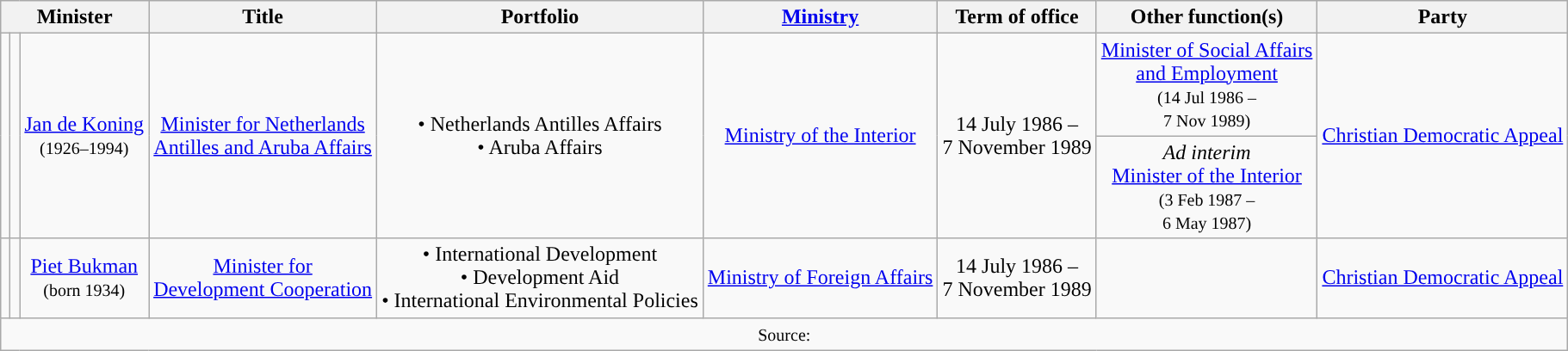<table class="wikitable" style="text-align:center">
<tr>
<th colspan=3>Minister</th>
<th>Title</th>
<th>Portfolio</th>
<th><a href='#'>Ministry</a></th>
<th>Term of office</th>
<th>Other function(s)</th>
<th>Party</th>
</tr>
<tr>
<td rowspan=2 style="background:"></td>
<td rowspan=2></td>
<td rowspan=2><a href='#'>Jan de Koning</a> <br> <small>(1926–1994)</small></td>
<td rowspan=2><a href='#'>Minister for Netherlands <br> Antilles and Aruba Affairs</a></td>
<td rowspan=2>• Netherlands Antilles Affairs <br> • Aruba Affairs</td>
<td rowspan=2><a href='#'>Ministry of the Interior</a></td>
<td rowspan=2>14 July 1986 – <br> 7 November 1989</td>
<td><a href='#'>Minister of Social Affairs <br> and Employment</a> <br> <small>(14 Jul 1986 – <br> 7 Nov 1989)</small></td>
<td rowspan=2><a href='#'>Christian Democratic Appeal</a></td>
</tr>
<tr>
<td><em>Ad interim</em> <br> <a href='#'>Minister of the Interior</a> <br> <small>(3 Feb 1987 – <br> 6 May 1987)</small></td>
</tr>
<tr>
<td style="background:"></td>
<td></td>
<td><a href='#'>Piet Bukman</a> <br> <small>(born 1934)</small></td>
<td><a href='#'>Minister for <br> Development Cooperation</a></td>
<td>• International Development <br> • Development Aid <br> • International Environmental Policies</td>
<td><a href='#'>Ministry of Foreign Affairs</a></td>
<td>14 July 1986 – <br> 7 November 1989</td>
<td></td>
<td><a href='#'>Christian Democratic Appeal</a></td>
</tr>
<tr>
<td colspan=9><small>Source:</small></td>
</tr>
</table>
